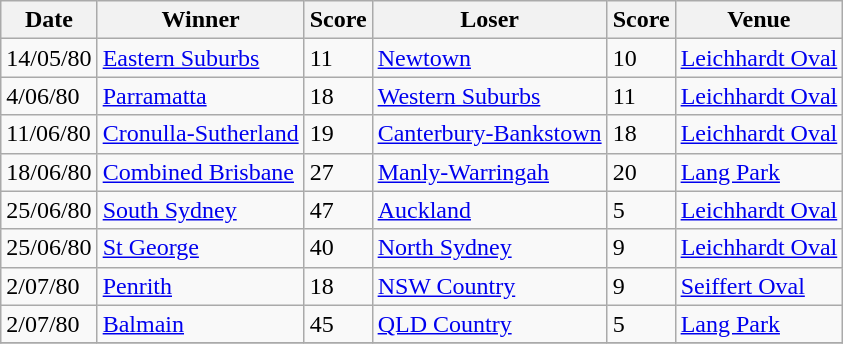<table class="wikitable">
<tr>
<th>Date</th>
<th>Winner</th>
<th>Score</th>
<th>Loser</th>
<th>Score</th>
<th>Venue</th>
</tr>
<tr>
<td>14/05/80</td>
<td> <a href='#'>Eastern Suburbs</a></td>
<td>11</td>
<td> <a href='#'>Newtown</a></td>
<td>10</td>
<td><a href='#'>Leichhardt Oval</a></td>
</tr>
<tr>
<td>4/06/80</td>
<td> <a href='#'>Parramatta</a></td>
<td>18</td>
<td> <a href='#'>Western Suburbs</a></td>
<td>11</td>
<td><a href='#'>Leichhardt Oval</a></td>
</tr>
<tr>
<td>11/06/80</td>
<td> <a href='#'>Cronulla-Sutherland</a></td>
<td>19</td>
<td> <a href='#'>Canterbury-Bankstown</a></td>
<td>18</td>
<td><a href='#'>Leichhardt Oval</a></td>
</tr>
<tr>
<td>18/06/80</td>
<td> <a href='#'>Combined Brisbane</a></td>
<td>27</td>
<td> <a href='#'>Manly-Warringah</a></td>
<td>20</td>
<td><a href='#'>Lang Park</a></td>
</tr>
<tr>
<td>25/06/80</td>
<td> <a href='#'>South Sydney</a></td>
<td>47</td>
<td> <a href='#'>Auckland</a></td>
<td>5</td>
<td><a href='#'>Leichhardt Oval</a></td>
</tr>
<tr>
<td>25/06/80</td>
<td> <a href='#'>St George</a></td>
<td>40</td>
<td> <a href='#'>North Sydney</a></td>
<td>9</td>
<td><a href='#'>Leichhardt Oval</a></td>
</tr>
<tr>
<td>2/07/80</td>
<td> <a href='#'>Penrith</a></td>
<td>18</td>
<td> <a href='#'>NSW Country</a></td>
<td>9</td>
<td><a href='#'>Seiffert Oval</a></td>
</tr>
<tr>
<td>2/07/80</td>
<td> <a href='#'>Balmain</a></td>
<td>45</td>
<td> <a href='#'>QLD Country</a></td>
<td>5</td>
<td><a href='#'>Lang Park</a></td>
</tr>
<tr>
</tr>
</table>
